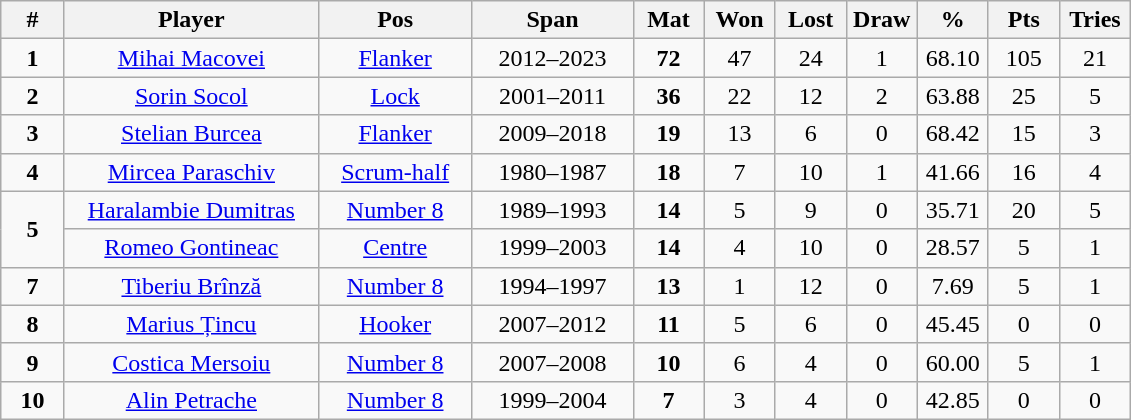<table class="wikitable" style="font-size:100%; text-align:center;">
<tr>
<th style="width:35px;">#</th>
<th style="width:162px;">Player</th>
<th style="width:95px;">Pos</th>
<th style="width:100px;">Span</th>
<th style="width:40px;">Mat</th>
<th style="width:40px;">Won</th>
<th style="width:40px;">Lost</th>
<th style="width:40px;">Draw</th>
<th style="width:40px;">%</th>
<th style="width:40px;">Pts</th>
<th style="width:40px;">Tries</th>
</tr>
<tr>
<td><strong>1</strong></td>
<td><a href='#'>Mihai Macovei</a></td>
<td><a href='#'>Flanker</a></td>
<td>2012–2023</td>
<td><strong>72</strong></td>
<td>47</td>
<td>24</td>
<td>1</td>
<td>68.10</td>
<td>105</td>
<td>21</td>
</tr>
<tr>
<td><strong>2</strong></td>
<td><a href='#'>Sorin Socol</a></td>
<td><a href='#'>Lock</a></td>
<td>2001–2011</td>
<td><strong>36</strong></td>
<td>22</td>
<td>12</td>
<td>2</td>
<td>63.88</td>
<td>25</td>
<td>5</td>
</tr>
<tr>
<td><strong>3</strong></td>
<td><a href='#'>Stelian Burcea</a></td>
<td><a href='#'>Flanker</a></td>
<td>2009–2018</td>
<td><strong>19</strong></td>
<td>13</td>
<td>6</td>
<td>0</td>
<td>68.42</td>
<td>15</td>
<td>3</td>
</tr>
<tr>
<td><strong>4</strong></td>
<td><a href='#'>Mircea Paraschiv</a></td>
<td><a href='#'>Scrum-half</a></td>
<td>1980–1987</td>
<td><strong>18</strong></td>
<td>7</td>
<td>10</td>
<td>1</td>
<td>41.66</td>
<td>16</td>
<td>4</td>
</tr>
<tr>
<td rowspan="2"><strong>5</strong></td>
<td><a href='#'>Haralambie Dumitras</a></td>
<td><a href='#'>Number 8</a></td>
<td>1989–1993</td>
<td><strong>14</strong></td>
<td>5</td>
<td>9</td>
<td>0</td>
<td>35.71</td>
<td>20</td>
<td>5</td>
</tr>
<tr>
<td><a href='#'>Romeo Gontineac</a></td>
<td><a href='#'>Centre</a></td>
<td>1999–2003</td>
<td><strong>14</strong></td>
<td>4</td>
<td>10</td>
<td>0</td>
<td>28.57</td>
<td>5</td>
<td>1</td>
</tr>
<tr>
<td><strong>7</strong></td>
<td><a href='#'>Tiberiu Brînză</a></td>
<td><a href='#'>Number 8</a></td>
<td>1994–1997</td>
<td><strong>13</strong></td>
<td>1</td>
<td>12</td>
<td>0</td>
<td>7.69</td>
<td>5</td>
<td>1</td>
</tr>
<tr>
<td><strong>8</strong></td>
<td><a href='#'>Marius Țincu</a></td>
<td><a href='#'>Hooker</a></td>
<td>2007–2012</td>
<td><strong>11</strong></td>
<td>5</td>
<td>6</td>
<td>0</td>
<td>45.45</td>
<td>0</td>
<td>0</td>
</tr>
<tr>
<td><strong>9</strong></td>
<td><a href='#'>Costica Mersoiu</a></td>
<td><a href='#'>Number 8</a></td>
<td>2007–2008</td>
<td><strong>10</strong></td>
<td>6</td>
<td>4</td>
<td>0</td>
<td>60.00</td>
<td>5</td>
<td>1</td>
</tr>
<tr>
<td><strong>10</strong></td>
<td><a href='#'>Alin Petrache</a></td>
<td><a href='#'>Number 8</a></td>
<td>1999–2004</td>
<td><strong>7</strong></td>
<td>3</td>
<td>4</td>
<td>0</td>
<td>42.85</td>
<td>0</td>
<td>0</td>
</tr>
</table>
